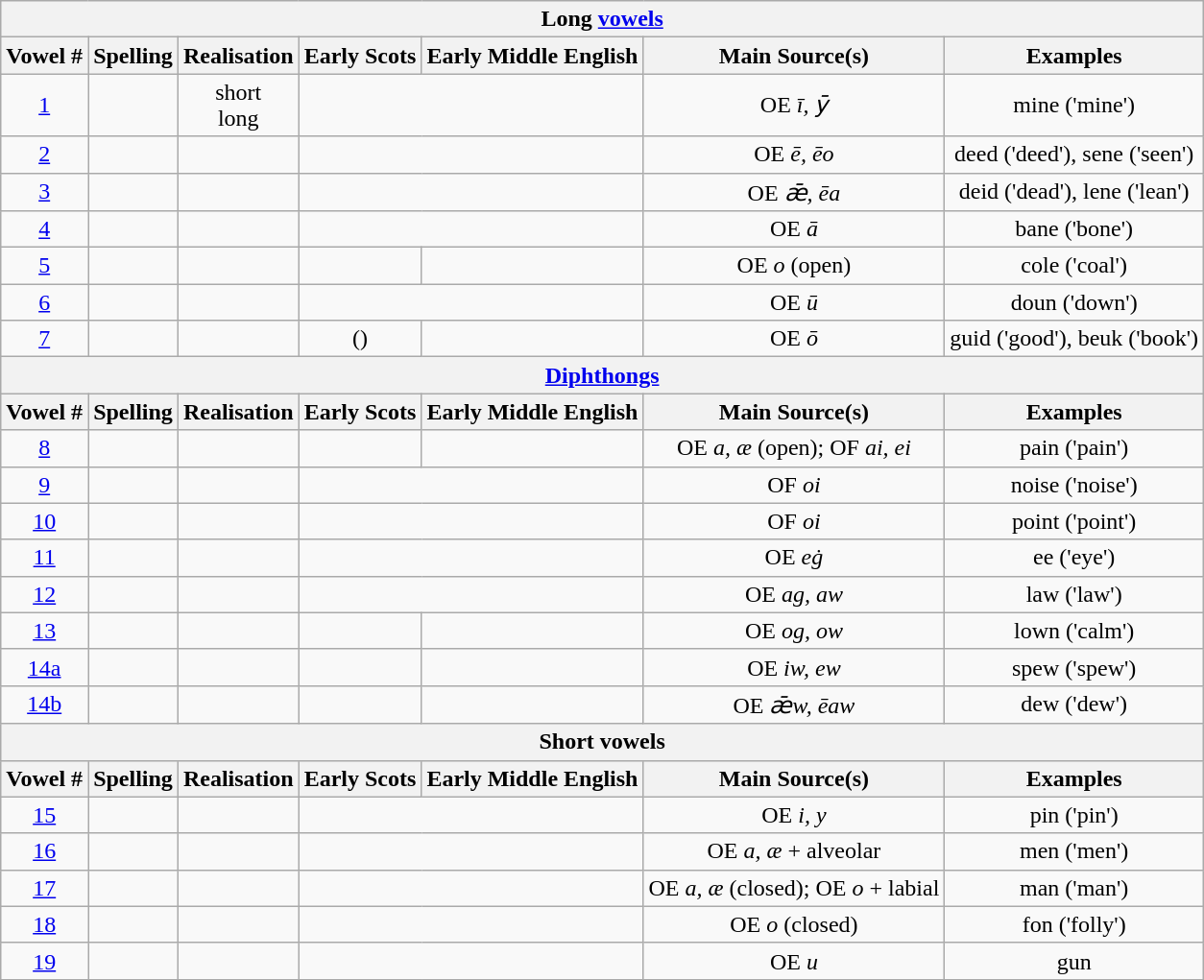<table class="wikitable" style="text-align: center;">
<tr>
<th scope="col" colspan="7">Long <a href='#'>vowels</a></th>
</tr>
<tr>
<th scope="col">Vowel #</th>
<th scope="col">Spelling</th>
<th scope="col">Realisation</th>
<th scope="col">Early Scots</th>
<th scope="col">Early Middle English</th>
<th scope="col">Main Source(s)</th>
<th scope="col">Examples</th>
</tr>
<tr>
<td><a href='#'>1</a></td>
<td></td>
<td>short <br>long </td>
<td colspan=2></td>
<td>OE <em>ī, ȳ</em></td>
<td>mine ('mine')</td>
</tr>
<tr>
<td><a href='#'>2</a></td>
<td></td>
<td></td>
<td colspan=2></td>
<td>OE <em>ē, ēo</em></td>
<td>deed ('deed'), sene ('seen')</td>
</tr>
<tr>
<td><a href='#'>3</a></td>
<td></td>
<td></td>
<td colspan=2></td>
<td>OE <em>ǣ, ēa</em></td>
<td>deid ('dead'), lene ('lean')</td>
</tr>
<tr>
<td><a href='#'>4</a></td>
<td></td>
<td></td>
<td colspan=2></td>
<td>OE <em>ā</em></td>
<td>bane ('bone')</td>
</tr>
<tr>
<td><a href='#'>5</a></td>
<td></td>
<td></td>
<td></td>
<td></td>
<td>OE <em>o</em> (open)</td>
<td>cole ('coal')</td>
</tr>
<tr>
<td><a href='#'>6</a></td>
<td></td>
<td></td>
<td colspan=2></td>
<td>OE <em>ū</em></td>
<td>doun ('down')</td>
</tr>
<tr>
<td><a href='#'>7</a></td>
<td></td>
<td></td>
<td> ()</td>
<td></td>
<td>OE <em>ō</em></td>
<td>guid ('good'), beuk ('book')</td>
</tr>
<tr>
<th scope="col" colspan="7"><a href='#'>Diphthongs</a></th>
</tr>
<tr>
<th scope="col">Vowel #</th>
<th scope="col">Spelling</th>
<th scope="col">Realisation</th>
<th scope="col">Early Scots</th>
<th scope="col">Early Middle English</th>
<th scope="col">Main Source(s)</th>
<th scope="col">Examples</th>
</tr>
<tr>
<td><a href='#'>8</a></td>
<td></td>
<td></td>
<td></td>
<td></td>
<td>OE <em>a, æ</em> (open); OF <em>ai, ei</em></td>
<td>pain ('pain')</td>
</tr>
<tr>
<td><a href='#'>9</a></td>
<td></td>
<td></td>
<td colspan=2></td>
<td>OF <em>oi</em> </td>
<td>noise ('noise')</td>
</tr>
<tr>
<td><a href='#'>10</a></td>
<td></td>
<td></td>
<td colspan=2></td>
<td>OF <em>oi</em> </td>
<td>point ('point')</td>
</tr>
<tr>
<td><a href='#'>11</a></td>
<td></td>
<td></td>
<td colspan=2></td>
<td>OE <em>eġ</em></td>
<td>ee ('eye')</td>
</tr>
<tr>
<td><a href='#'>12</a></td>
<td></td>
<td></td>
<td colspan=2></td>
<td>OE <em>ag, aw</em></td>
<td>law ('law')</td>
</tr>
<tr>
<td><a href='#'>13</a></td>
<td></td>
<td></td>
<td></td>
<td></td>
<td>OE <em>og, ow</em></td>
<td>lown ('calm')</td>
</tr>
<tr>
<td><a href='#'>14a</a></td>
<td></td>
<td></td>
<td></td>
<td></td>
<td>OE <em>iw, ew</em></td>
<td>spew ('spew')</td>
</tr>
<tr>
<td><a href='#'>14b</a></td>
<td></td>
<td></td>
<td></td>
<td></td>
<td>OE <em>ǣw, ēaw</em></td>
<td>dew ('dew')</td>
</tr>
<tr>
<th scope="col" colspan="7">Short vowels</th>
</tr>
<tr>
<th scope="col">Vowel #</th>
<th scope="col">Spelling</th>
<th scope="col">Realisation</th>
<th scope="col">Early Scots</th>
<th scope="col">Early Middle English</th>
<th scope="col">Main Source(s)</th>
<th scope="col">Examples</th>
</tr>
<tr>
<td><a href='#'>15</a></td>
<td></td>
<td></td>
<td colspan=2></td>
<td>OE <em>i, y</em></td>
<td>pin ('pin')</td>
</tr>
<tr>
<td><a href='#'>16</a></td>
<td></td>
<td></td>
<td colspan=2></td>
<td>OE <em>a, æ</em> + alveolar</td>
<td>men ('men')</td>
</tr>
<tr>
<td><a href='#'>17</a></td>
<td></td>
<td></td>
<td colspan=2></td>
<td>OE <em>a, æ</em> (closed); OE <em>o</em> + labial</td>
<td>man ('man')</td>
</tr>
<tr>
<td><a href='#'>18</a></td>
<td></td>
<td></td>
<td colspan=2></td>
<td>OE <em>o</em> (closed)</td>
<td>fon ('folly')</td>
</tr>
<tr>
<td><a href='#'>19</a></td>
<td></td>
<td></td>
<td colspan=2></td>
<td>OE <em>u</em></td>
<td>gun</td>
</tr>
<tr>
</tr>
</table>
